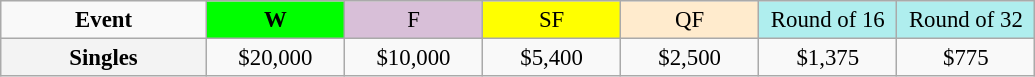<table class=wikitable style=font-size:95%;text-align:center>
<tr>
<td style="width:130px"><strong>Event</strong></td>
<td style="width:85px; background:lime"><strong>W</strong></td>
<td style="width:85px; background:thistle">F</td>
<td style="width:85px; background:#ffff00">SF</td>
<td style="width:85px; background:#ffebcd">QF</td>
<td style="width:85px; background:#afeeee">Round of 16</td>
<td style="width:85px; background:#afeeee">Round of 32</td>
</tr>
<tr>
<th style=background:#f3f3f3>Singles </th>
<td>$20,000</td>
<td>$10,000</td>
<td>$5,400</td>
<td>$2,500</td>
<td>$1,375</td>
<td>$775</td>
</tr>
</table>
